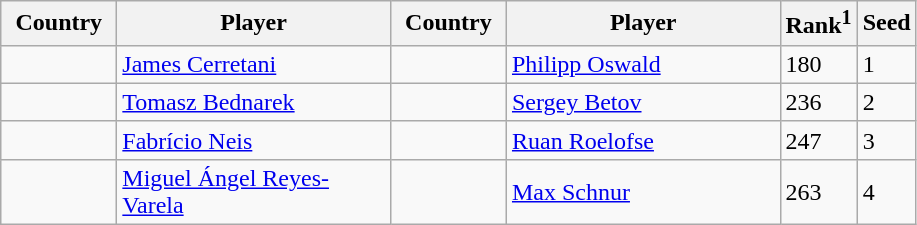<table class="sortable wikitable">
<tr>
<th width="70">Country</th>
<th width="175">Player</th>
<th width="70">Country</th>
<th width="175">Player</th>
<th>Rank<sup>1</sup></th>
<th>Seed</th>
</tr>
<tr>
<td></td>
<td><a href='#'>James Cerretani</a></td>
<td></td>
<td><a href='#'>Philipp Oswald</a></td>
<td>180</td>
<td>1</td>
</tr>
<tr>
<td></td>
<td><a href='#'>Tomasz Bednarek</a></td>
<td></td>
<td><a href='#'>Sergey Betov</a></td>
<td>236</td>
<td>2</td>
</tr>
<tr>
<td></td>
<td><a href='#'>Fabrício Neis</a></td>
<td></td>
<td><a href='#'>Ruan Roelofse</a></td>
<td>247</td>
<td>3</td>
</tr>
<tr>
<td></td>
<td><a href='#'>Miguel Ángel Reyes-Varela</a></td>
<td></td>
<td><a href='#'>Max Schnur</a></td>
<td>263</td>
<td>4</td>
</tr>
</table>
